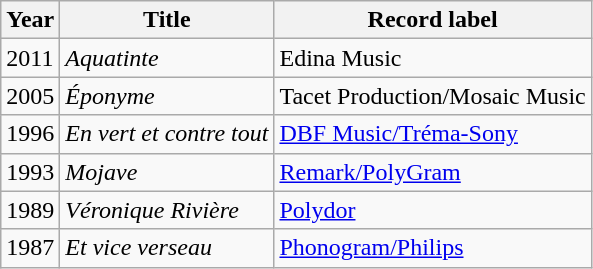<table class="wikitable">
<tr>
<th>Year</th>
<th>Title</th>
<th>Record label</th>
</tr>
<tr>
<td>2011</td>
<td><em>Aquatinte</em></td>
<td>Edina Music</td>
</tr>
<tr>
<td>2005</td>
<td><em>Éponyme</em></td>
<td>Tacet Production/Mosaic Music</td>
</tr>
<tr>
<td>1996</td>
<td><em>En vert et contre tout</em></td>
<td><a href='#'>DBF Music/Tréma-Sony</a></td>
</tr>
<tr>
<td>1993</td>
<td><em>Mojave</em></td>
<td><a href='#'>Remark/PolyGram</a></td>
</tr>
<tr>
<td>1989</td>
<td><em>Véronique Rivière</em></td>
<td><a href='#'>Polydor</a></td>
</tr>
<tr>
<td>1987</td>
<td><em>Et vice verseau </em></td>
<td><a href='#'>Phonogram/Philips</a></td>
</tr>
</table>
